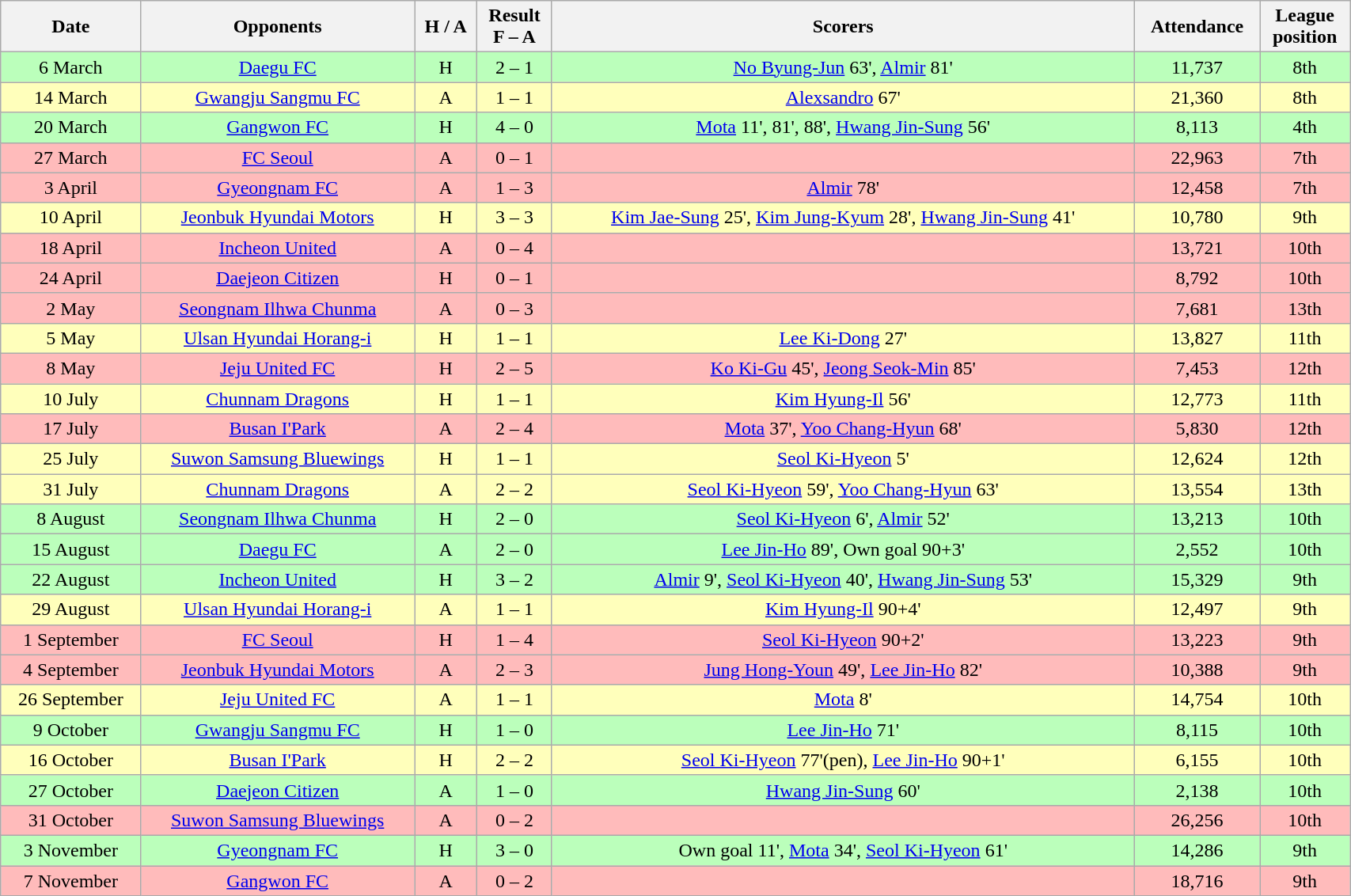<table class="wikitable" style="text-align:center; width:90%">
<tr>
<th>Date</th>
<th>Opponents</th>
<th>H / A</th>
<th>Result<br>F – A</th>
<th>Scorers</th>
<th>Attendance</th>
<th>League<br>position</th>
</tr>
<tr bgcolor="#bbffbb">
<td>6 March</td>
<td><a href='#'>Daegu FC</a></td>
<td>H</td>
<td>2 – 1</td>
<td><a href='#'>No Byung-Jun</a> 63', <a href='#'>Almir</a> 81'</td>
<td>11,737</td>
<td>8th</td>
</tr>
<tr bgcolor="#ffffbb">
<td>14 March</td>
<td><a href='#'>Gwangju Sangmu FC</a></td>
<td>A</td>
<td>1 – 1</td>
<td><a href='#'>Alexsandro</a> 67'</td>
<td>21,360</td>
<td>8th</td>
</tr>
<tr bgcolor="#bbffbb">
<td>20 March</td>
<td><a href='#'>Gangwon FC</a></td>
<td>H</td>
<td>4 – 0</td>
<td><a href='#'>Mota</a> 11', 81', 88', <a href='#'>Hwang Jin-Sung</a> 56'</td>
<td>8,113</td>
<td>4th</td>
</tr>
<tr bgcolor="#ffbbbb">
<td>27 March</td>
<td><a href='#'>FC Seoul</a></td>
<td>A</td>
<td>0 – 1</td>
<td></td>
<td>22,963</td>
<td>7th</td>
</tr>
<tr bgcolor="#ffbbbb">
<td>3 April</td>
<td><a href='#'>Gyeongnam FC</a></td>
<td>A</td>
<td>1 – 3</td>
<td><a href='#'>Almir</a> 78'</td>
<td>12,458</td>
<td>7th</td>
</tr>
<tr bgcolor="#ffffbb">
<td>10 April</td>
<td><a href='#'>Jeonbuk Hyundai Motors</a></td>
<td>H</td>
<td>3 – 3</td>
<td><a href='#'>Kim Jae-Sung</a> 25', <a href='#'>Kim Jung-Kyum</a> 28', <a href='#'>Hwang Jin-Sung</a> 41'</td>
<td>10,780</td>
<td>9th</td>
</tr>
<tr bgcolor="#ffbbbb">
<td>18 April</td>
<td><a href='#'>Incheon United</a></td>
<td>A</td>
<td>0 – 4</td>
<td></td>
<td>13,721</td>
<td>10th</td>
</tr>
<tr bgcolor="#ffbbbb">
<td>24 April</td>
<td><a href='#'>Daejeon Citizen</a></td>
<td>H</td>
<td>0 – 1</td>
<td></td>
<td>8,792</td>
<td>10th</td>
</tr>
<tr bgcolor="#ffbbbb">
<td>2 May</td>
<td><a href='#'>Seongnam Ilhwa Chunma</a></td>
<td>A</td>
<td>0 – 3</td>
<td></td>
<td>7,681</td>
<td>13th</td>
</tr>
<tr bgcolor="#ffffbb">
<td>5 May</td>
<td><a href='#'>Ulsan Hyundai Horang-i</a></td>
<td>H</td>
<td>1 – 1</td>
<td><a href='#'>Lee Ki-Dong</a> 27'</td>
<td>13,827</td>
<td>11th</td>
</tr>
<tr bgcolor="#ffbbbb">
<td>8 May</td>
<td><a href='#'>Jeju United FC</a></td>
<td>H</td>
<td>2 – 5</td>
<td><a href='#'>Ko Ki-Gu</a> 45', <a href='#'>Jeong Seok-Min</a> 85'</td>
<td>7,453</td>
<td>12th</td>
</tr>
<tr bgcolor="#ffffbb">
<td>10 July</td>
<td><a href='#'>Chunnam Dragons</a></td>
<td>H</td>
<td>1 – 1</td>
<td><a href='#'>Kim Hyung-Il</a> 56'</td>
<td>12,773</td>
<td>11th</td>
</tr>
<tr bgcolor="#ffbbbb">
<td>17 July</td>
<td><a href='#'>Busan I'Park</a></td>
<td>A</td>
<td>2 – 4</td>
<td><a href='#'>Mota</a> 37', <a href='#'>Yoo Chang-Hyun</a> 68'</td>
<td>5,830</td>
<td>12th</td>
</tr>
<tr bgcolor="#ffffbb">
<td>25 July</td>
<td><a href='#'>Suwon Samsung Bluewings</a></td>
<td>H</td>
<td>1 – 1</td>
<td><a href='#'>Seol Ki-Hyeon</a> 5'</td>
<td>12,624</td>
<td>12th</td>
</tr>
<tr bgcolor="#ffffbb">
<td>31 July</td>
<td><a href='#'>Chunnam Dragons</a></td>
<td>A</td>
<td>2 – 2</td>
<td><a href='#'>Seol Ki-Hyeon</a> 59', <a href='#'>Yoo Chang-Hyun</a> 63'</td>
<td>13,554</td>
<td>13th</td>
</tr>
<tr bgcolor="#bbffbb">
<td>8 August</td>
<td><a href='#'>Seongnam Ilhwa Chunma</a></td>
<td>H</td>
<td>2 – 0</td>
<td><a href='#'>Seol Ki-Hyeon</a> 6', <a href='#'>Almir</a> 52'</td>
<td>13,213</td>
<td>10th</td>
</tr>
<tr bgcolor="#bbffbb">
<td>15 August</td>
<td><a href='#'>Daegu FC</a></td>
<td>A</td>
<td>2 – 0</td>
<td><a href='#'>Lee Jin-Ho</a> 89', Own goal 90+3'</td>
<td>2,552</td>
<td>10th</td>
</tr>
<tr bgcolor="#bbffbb">
<td>22 August</td>
<td><a href='#'>Incheon United</a></td>
<td>H</td>
<td>3 – 2</td>
<td><a href='#'>Almir</a> 9', <a href='#'>Seol Ki-Hyeon</a> 40', <a href='#'>Hwang Jin-Sung</a> 53'</td>
<td>15,329</td>
<td>9th</td>
</tr>
<tr bgcolor="#ffffbb">
<td>29 August</td>
<td><a href='#'>Ulsan Hyundai Horang-i</a></td>
<td>A</td>
<td>1 – 1</td>
<td><a href='#'>Kim Hyung-Il</a> 90+4'</td>
<td>12,497</td>
<td>9th</td>
</tr>
<tr bgcolor="#ffbbbb">
<td>1 September</td>
<td><a href='#'>FC Seoul</a></td>
<td>H</td>
<td>1 – 4</td>
<td><a href='#'>Seol Ki-Hyeon</a> 90+2'</td>
<td>13,223</td>
<td>9th</td>
</tr>
<tr bgcolor="#ffbbbb">
<td>4 September</td>
<td><a href='#'>Jeonbuk Hyundai Motors</a></td>
<td>A</td>
<td>2 – 3</td>
<td><a href='#'>Jung Hong-Youn</a> 49', <a href='#'>Lee Jin-Ho</a> 82'</td>
<td>10,388</td>
<td>9th</td>
</tr>
<tr bgcolor="#ffffbb">
<td>26 September</td>
<td><a href='#'>Jeju United FC</a></td>
<td>A</td>
<td>1 – 1</td>
<td><a href='#'>Mota</a> 8'</td>
<td>14,754</td>
<td>10th</td>
</tr>
<tr bgcolor="#bbffbb">
<td>9 October</td>
<td><a href='#'>Gwangju Sangmu FC</a></td>
<td>H</td>
<td>1 – 0</td>
<td><a href='#'>Lee Jin-Ho</a> 71'</td>
<td>8,115</td>
<td>10th</td>
</tr>
<tr bgcolor="#ffffbb">
<td>16 October</td>
<td><a href='#'>Busan I'Park</a></td>
<td>H</td>
<td>2 – 2</td>
<td><a href='#'>Seol Ki-Hyeon</a> 77'(pen), <a href='#'>Lee Jin-Ho</a> 90+1'</td>
<td>6,155</td>
<td>10th</td>
</tr>
<tr bgcolor="#bbffbb">
<td>27 October</td>
<td><a href='#'>Daejeon Citizen</a></td>
<td>A</td>
<td>1 – 0</td>
<td><a href='#'>Hwang Jin-Sung</a> 60'</td>
<td>2,138</td>
<td>10th</td>
</tr>
<tr bgcolor="#ffbbbb">
<td>31 October</td>
<td><a href='#'>Suwon Samsung Bluewings</a></td>
<td>A</td>
<td>0 – 2</td>
<td></td>
<td>26,256</td>
<td>10th</td>
</tr>
<tr bgcolor="#bbffbb">
<td>3 November</td>
<td><a href='#'>Gyeongnam FC</a></td>
<td>H</td>
<td>3 – 0</td>
<td>Own goal 11', <a href='#'>Mota</a> 34', <a href='#'>Seol Ki-Hyeon</a> 61'</td>
<td>14,286</td>
<td>9th</td>
</tr>
<tr bgcolor="#ffbbbb">
<td>7 November</td>
<td><a href='#'>Gangwon FC</a></td>
<td>A</td>
<td>0 – 2</td>
<td></td>
<td>18,716</td>
<td>9th</td>
</tr>
</table>
